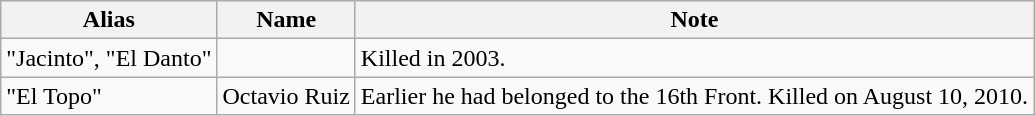<table class="wikitable">
<tr>
<th>Alias</th>
<th>Name</th>
<th>Note</th>
</tr>
<tr>
<td>"Jacinto", "El Danto"</td>
<td></td>
<td>Killed in 2003.</td>
</tr>
<tr>
<td>"El Topo"</td>
<td>Octavio Ruiz</td>
<td>Earlier he had belonged to the 16th Front. Killed on August 10, 2010.</td>
</tr>
</table>
